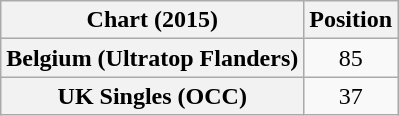<table class="wikitable plainrowheaders sortable" style="text-align:center">
<tr>
<th scope="col">Chart (2015)</th>
<th scope="col">Position</th>
</tr>
<tr>
<th scope="row">Belgium (Ultratop Flanders)</th>
<td align="center">85</td>
</tr>
<tr>
<th scope="row">UK Singles (OCC)</th>
<td>37</td>
</tr>
</table>
